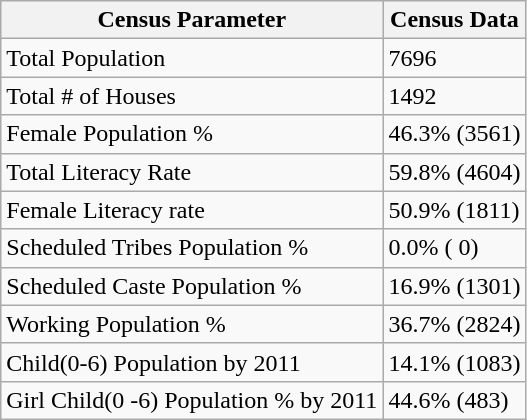<table class="wikitable">
<tr>
<th>Census Parameter</th>
<th>Census Data</th>
</tr>
<tr>
<td>Total Population</td>
<td>7696</td>
</tr>
<tr>
<td>Total # of Houses</td>
<td>1492</td>
</tr>
<tr>
<td>Female Population %</td>
<td>46.3% (3561)</td>
</tr>
<tr>
<td>Total Literacy Rate</td>
<td>59.8% (4604)</td>
</tr>
<tr>
<td>Female Literacy rate</td>
<td>50.9% (1811)</td>
</tr>
<tr>
<td>Scheduled Tribes Population %</td>
<td>0.0% ( 0)</td>
</tr>
<tr>
<td>Scheduled Caste Population %</td>
<td>16.9% (1301)</td>
</tr>
<tr>
<td>Working Population %</td>
<td>36.7% (2824)</td>
</tr>
<tr>
<td>Child(0-6) Population by 2011</td>
<td>14.1% (1083)</td>
</tr>
<tr>
<td>Girl Child(0 -6) Population % by 2011</td>
<td>44.6% (483)</td>
</tr>
</table>
